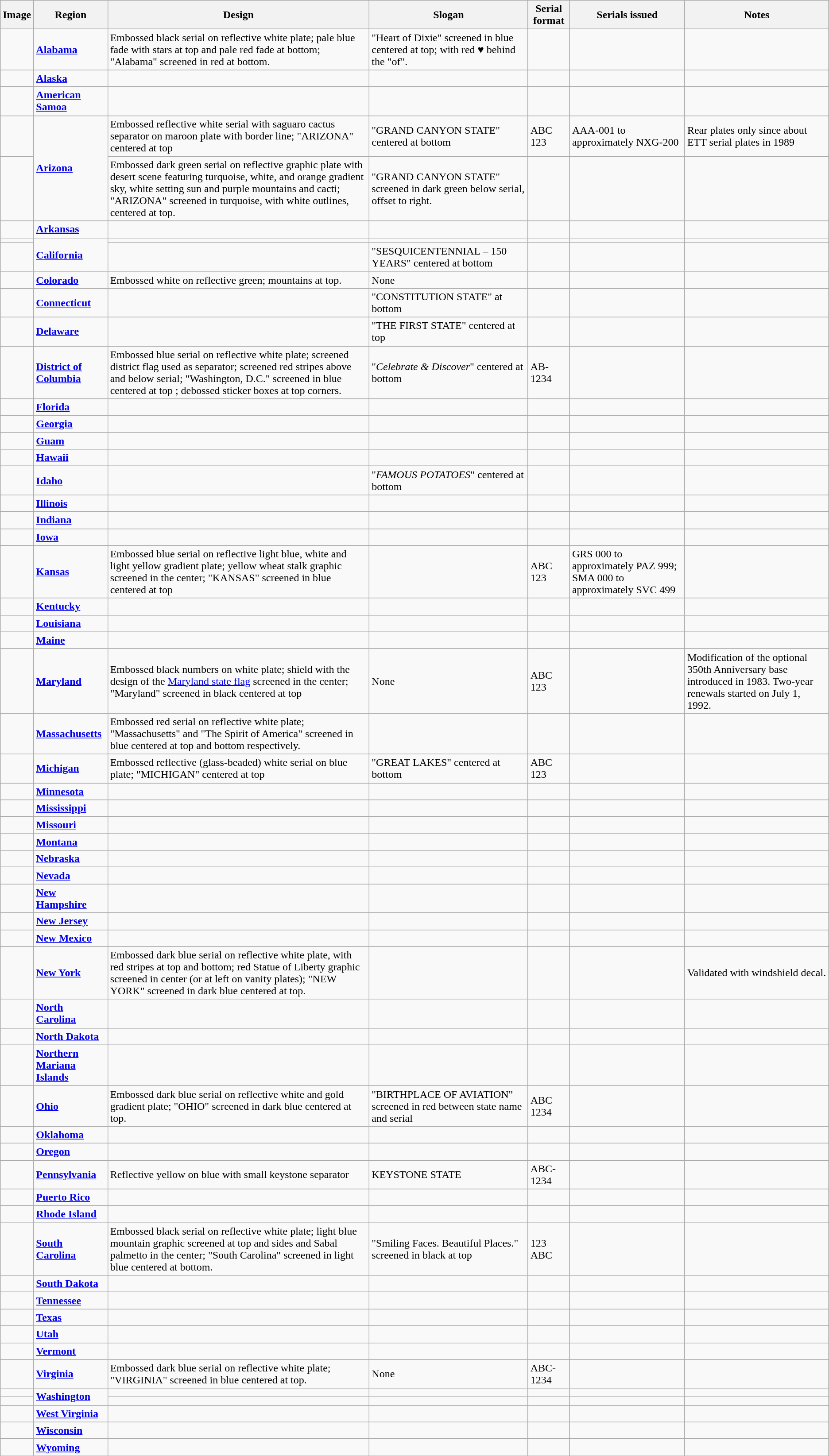<table class="wikitable">
<tr>
<th>Image</th>
<th>Region</th>
<th>Design</th>
<th>Slogan</th>
<th>Serial format</th>
<th>Serials issued</th>
<th>Notes</th>
</tr>
<tr>
<td></td>
<td><strong><a href='#'>Alabama</a></strong></td>
<td>Embossed black serial on reflective white plate; pale blue fade with stars at top and pale red fade at bottom; "Alabama" screened in red at bottom.</td>
<td>"Heart of Dixie" screened in blue centered at top; with red ♥ behind the "of".</td>
<td></td>
<td></td>
<td></td>
</tr>
<tr>
<td></td>
<td><strong><a href='#'>Alaska</a></strong></td>
<td></td>
<td></td>
<td></td>
<td></td>
<td></td>
</tr>
<tr>
<td></td>
<td><strong><a href='#'>American Samoa</a></strong></td>
<td></td>
<td></td>
<td></td>
<td></td>
<td></td>
</tr>
<tr>
<td></td>
<td rowspan=2><strong><a href='#'>Arizona</a></strong></td>
<td>Embossed reflective white serial with saguaro cactus separator on maroon plate with border line; "ARIZONA" centered at top</td>
<td>"GRAND CANYON STATE" centered at bottom</td>
<td>ABC 123</td>
<td>AAA-001 to approximately NXG-200</td>
<td>Rear plates only since about ETT serial plates in 1989</td>
</tr>
<tr>
<td></td>
<td>Embossed dark green serial on reflective graphic plate with desert scene featuring turquoise, white, and orange gradient sky, white setting sun and purple mountains and cacti; "ARIZONA" screened in turquoise, with white outlines, centered at top.</td>
<td>"GRAND CANYON STATE" screened in dark green below serial, offset to right.</td>
<td></td>
<td></td>
<td></td>
</tr>
<tr>
<td></td>
<td><strong><a href='#'>Arkansas</a></strong></td>
<td></td>
<td></td>
<td></td>
<td></td>
<td></td>
</tr>
<tr>
<td></td>
<td rowspan=2><strong><a href='#'>California</a></strong></td>
<td></td>
<td></td>
<td></td>
<td></td>
<td></td>
</tr>
<tr>
<td></td>
<td></td>
<td>"SESQUICENTENNIAL – 150 YEARS" centered at bottom</td>
<td></td>
<td></td>
<td></td>
</tr>
<tr>
<td></td>
<td><strong><a href='#'>Colorado</a></strong></td>
<td>Embossed white on reflective green; mountains at top.</td>
<td>None</td>
<td></td>
<td></td>
<td></td>
</tr>
<tr>
<td></td>
<td><strong><a href='#'>Connecticut</a></strong></td>
<td></td>
<td>"CONSTITUTION STATE" at bottom</td>
<td></td>
<td></td>
<td></td>
</tr>
<tr>
<td></td>
<td><strong><a href='#'>Delaware</a></strong></td>
<td></td>
<td>"THE FIRST STATE" centered at top</td>
<td></td>
<td></td>
<td></td>
</tr>
<tr>
<td></td>
<td><strong><a href='#'>District of<br>Columbia</a></strong></td>
<td>Embossed blue serial on reflective white plate; screened district flag used as separator; screened red stripes above and below serial; "Washington, D.C." screened in blue centered at top ; debossed sticker boxes at top corners.</td>
<td>"<em>Celebrate & Discover</em>" centered at bottom</td>
<td>AB-1234</td>
<td></td>
<td></td>
</tr>
<tr>
<td></td>
<td><strong><a href='#'>Florida</a></strong></td>
<td></td>
<td></td>
<td></td>
<td></td>
<td></td>
</tr>
<tr>
<td></td>
<td><strong><a href='#'>Georgia</a></strong></td>
<td></td>
<td></td>
<td></td>
<td></td>
<td></td>
</tr>
<tr>
<td></td>
<td><strong><a href='#'>Guam</a></strong></td>
<td></td>
<td></td>
<td></td>
<td></td>
<td></td>
</tr>
<tr>
<td></td>
<td><strong><a href='#'>Hawaii</a></strong></td>
<td></td>
<td></td>
<td></td>
<td></td>
<td></td>
</tr>
<tr>
<td></td>
<td><strong><a href='#'>Idaho</a></strong></td>
<td></td>
<td>"<em>FAMOUS POTATOES</em>" centered at bottom</td>
<td></td>
<td></td>
<td></td>
</tr>
<tr>
<td></td>
<td><strong><a href='#'>Illinois</a></strong></td>
<td></td>
<td></td>
<td></td>
<td></td>
<td></td>
</tr>
<tr>
<td></td>
<td><strong><a href='#'>Indiana</a></strong></td>
<td></td>
<td></td>
<td></td>
<td></td>
<td></td>
</tr>
<tr>
<td></td>
<td><strong><a href='#'>Iowa</a></strong></td>
<td></td>
<td></td>
<td></td>
<td></td>
<td></td>
</tr>
<tr>
<td></td>
<td><strong><a href='#'>Kansas</a></strong></td>
<td>Embossed blue serial on reflective light blue, white and light yellow gradient plate; yellow wheat stalk graphic screened in the center; "KANSAS" screened in blue centered at top</td>
<td></td>
<td>ABC 123</td>
<td>GRS 000 to approximately PAZ 999; SMA 000 to approximately SVC 499</td>
<td></td>
</tr>
<tr>
<td></td>
<td><strong><a href='#'>Kentucky</a></strong></td>
<td></td>
<td></td>
<td></td>
<td></td>
<td></td>
</tr>
<tr>
<td></td>
<td><strong><a href='#'>Louisiana</a></strong></td>
<td></td>
<td></td>
<td></td>
<td></td>
<td></td>
</tr>
<tr>
<td></td>
<td><strong><a href='#'>Maine</a></strong></td>
<td></td>
<td></td>
<td></td>
<td></td>
<td></td>
</tr>
<tr>
<td></td>
<td><strong><a href='#'>Maryland</a></strong></td>
<td>Embossed black numbers on white plate; shield with the design of the <a href='#'>Maryland state flag</a> screened in the center; "Maryland" screened in black centered at top</td>
<td>None</td>
<td>ABC 123</td>
<td></td>
<td>Modification of the optional 350th Anniversary base introduced in 1983. Two-year renewals started on July 1, 1992.</td>
</tr>
<tr>
<td></td>
<td><strong><a href='#'>Massachusetts</a></strong></td>
<td>Embossed red serial on reflective white plate; "Massachusetts" and "The Spirit of America" screened in blue centered at top and bottom respectively.</td>
<td></td>
<td></td>
<td></td>
<td></td>
</tr>
<tr>
<td></td>
<td><strong><a href='#'>Michigan</a></strong></td>
<td>Embossed reflective (glass-beaded) white serial on blue plate; "MICHIGAN" centered at top</td>
<td>"GREAT LAKES" centered at bottom</td>
<td>ABC 123</td>
<td></td>
<td></td>
</tr>
<tr>
<td></td>
<td><strong><a href='#'>Minnesota</a></strong></td>
<td></td>
<td></td>
<td></td>
<td></td>
<td></td>
</tr>
<tr>
<td></td>
<td><strong><a href='#'>Mississippi</a></strong></td>
<td></td>
<td></td>
<td></td>
<td></td>
<td></td>
</tr>
<tr>
<td></td>
<td><strong><a href='#'>Missouri</a></strong></td>
<td></td>
<td></td>
<td></td>
<td></td>
<td></td>
</tr>
<tr>
<td></td>
<td><strong><a href='#'>Montana</a></strong></td>
<td></td>
<td></td>
<td></td>
<td></td>
<td></td>
</tr>
<tr>
<td></td>
<td><strong><a href='#'>Nebraska</a></strong></td>
<td></td>
<td></td>
<td></td>
<td></td>
<td></td>
</tr>
<tr>
<td></td>
<td><strong><a href='#'>Nevada</a></strong></td>
<td></td>
<td></td>
<td></td>
<td></td>
<td></td>
</tr>
<tr>
<td></td>
<td><strong><a href='#'>New Hampshire</a></strong></td>
<td></td>
<td></td>
<td></td>
<td></td>
<td></td>
</tr>
<tr>
<td></td>
<td><strong><a href='#'>New Jersey</a></strong></td>
<td></td>
<td></td>
<td></td>
<td></td>
<td></td>
</tr>
<tr>
<td></td>
<td><strong><a href='#'>New Mexico</a></strong></td>
<td></td>
<td></td>
<td></td>
<td></td>
<td></td>
</tr>
<tr>
<td></td>
<td><strong><a href='#'>New York</a></strong></td>
<td>Embossed dark blue serial on reflective white plate, with red stripes at top and bottom; red Statue of Liberty graphic screened in center (or at left on vanity plates); "NEW YORK" screened in dark blue centered at top.</td>
<td></td>
<td></td>
<td></td>
<td>Validated with windshield decal.</td>
</tr>
<tr>
<td></td>
<td><strong><a href='#'>North Carolina</a></strong></td>
<td></td>
<td></td>
<td></td>
<td></td>
<td></td>
</tr>
<tr>
<td></td>
<td><strong><a href='#'>North Dakota</a></strong></td>
<td></td>
<td></td>
<td></td>
<td></td>
<td></td>
</tr>
<tr>
<td></td>
<td><strong><a href='#'>Northern Mariana<br> Islands</a></strong></td>
<td></td>
<td></td>
<td></td>
<td></td>
<td></td>
</tr>
<tr>
<td></td>
<td><strong><a href='#'>Ohio</a></strong></td>
<td>Embossed dark blue serial on reflective white and gold gradient plate; "OHIO" screened in dark blue centered at top.</td>
<td>"BIRTHPLACE OF AVIATION" screened in red between state name and serial</td>
<td>ABC 1234</td>
<td></td>
<td></td>
</tr>
<tr>
<td></td>
<td><strong><a href='#'>Oklahoma</a></strong></td>
<td></td>
<td></td>
<td></td>
<td></td>
<td></td>
</tr>
<tr>
<td></td>
<td><strong><a href='#'>Oregon</a></strong></td>
<td></td>
<td></td>
<td></td>
<td></td>
<td></td>
</tr>
<tr>
<td></td>
<td><strong><a href='#'>Pennsylvania</a></strong></td>
<td>Reflective yellow on blue with small keystone separator</td>
<td>KEYSTONE STATE</td>
<td>ABC-1234</td>
<td></td>
<td></td>
</tr>
<tr>
<td></td>
<td><strong><a href='#'>Puerto Rico</a></strong></td>
<td></td>
<td></td>
<td></td>
<td></td>
<td></td>
</tr>
<tr>
<td></td>
<td><strong><a href='#'>Rhode Island</a></strong></td>
<td></td>
<td></td>
<td></td>
<td></td>
<td></td>
</tr>
<tr>
<td></td>
<td><strong><a href='#'>South Carolina</a></strong></td>
<td>Embossed black serial on reflective white plate; light blue mountain graphic screened at top and sides and Sabal palmetto in the center; "South Carolina" screened in light blue centered at bottom.</td>
<td>"Smiling Faces. Beautiful Places." screened in black at top</td>
<td>123 ABC</td>
<td></td>
<td></td>
</tr>
<tr>
<td></td>
<td><strong><a href='#'>South Dakota</a></strong></td>
<td></td>
<td></td>
<td></td>
<td></td>
<td></td>
</tr>
<tr>
<td></td>
<td><strong><a href='#'>Tennessee</a></strong></td>
<td></td>
<td></td>
<td></td>
<td></td>
<td></td>
</tr>
<tr>
<td></td>
<td><strong><a href='#'>Texas</a></strong></td>
<td></td>
<td></td>
<td></td>
<td></td>
<td></td>
</tr>
<tr>
<td></td>
<td><strong><a href='#'>Utah</a></strong></td>
<td></td>
<td></td>
<td></td>
<td></td>
<td></td>
</tr>
<tr>
<td></td>
<td><strong><a href='#'>Vermont</a></strong></td>
<td></td>
<td></td>
<td></td>
<td></td>
<td></td>
</tr>
<tr>
<td></td>
<td><strong><a href='#'>Virginia</a></strong></td>
<td>Embossed dark blue serial on reflective white plate; "VIRGINIA" screened in blue centered at top.</td>
<td>None</td>
<td>ABC-1234</td>
<td></td>
<td></td>
</tr>
<tr>
<td></td>
<td rowspan=2><strong><a href='#'>Washington</a></strong></td>
<td></td>
<td></td>
<td></td>
<td></td>
<td></td>
</tr>
<tr>
<td></td>
<td></td>
<td></td>
<td></td>
<td></td>
<td></td>
</tr>
<tr>
<td></td>
<td><strong><a href='#'>West Virginia</a></strong></td>
<td></td>
<td></td>
<td></td>
<td></td>
<td></td>
</tr>
<tr>
<td></td>
<td><strong><a href='#'>Wisconsin</a></strong></td>
<td></td>
<td></td>
<td></td>
<td></td>
<td></td>
</tr>
<tr>
<td></td>
<td><strong><a href='#'>Wyoming</a></strong></td>
<td></td>
<td></td>
<td></td>
<td></td>
<td></td>
</tr>
</table>
